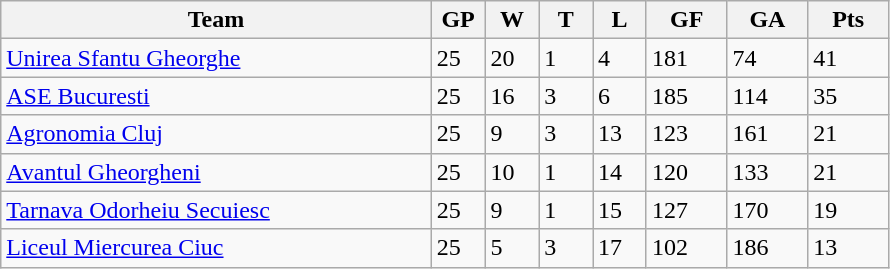<table class="wikitable">
<tr>
<th width="40%">Team</th>
<th width="5%">GP</th>
<th width="5%">W</th>
<th width="5%">T</th>
<th width="5%">L</th>
<th width="7.5%">GF</th>
<th width="7.5%">GA</th>
<th width="7.5%">Pts</th>
</tr>
<tr>
<td><a href='#'>Unirea Sfantu Gheorghe</a></td>
<td>25</td>
<td>20</td>
<td>1</td>
<td>4</td>
<td>181</td>
<td>74</td>
<td>41</td>
</tr>
<tr>
<td><a href='#'>ASE Bucuresti</a></td>
<td>25</td>
<td>16</td>
<td>3</td>
<td>6</td>
<td>185</td>
<td>114</td>
<td>35</td>
</tr>
<tr>
<td><a href='#'>Agronomia Cluj</a></td>
<td>25</td>
<td>9</td>
<td>3</td>
<td>13</td>
<td>123</td>
<td>161</td>
<td>21</td>
</tr>
<tr>
<td><a href='#'>Avantul Gheorgheni</a></td>
<td>25</td>
<td>10</td>
<td>1</td>
<td>14</td>
<td>120</td>
<td>133</td>
<td>21</td>
</tr>
<tr>
<td><a href='#'>Tarnava Odorheiu Secuiesc</a></td>
<td>25</td>
<td>9</td>
<td>1</td>
<td>15</td>
<td>127</td>
<td>170</td>
<td>19</td>
</tr>
<tr>
<td><a href='#'>Liceul Miercurea Ciuc</a></td>
<td>25</td>
<td>5</td>
<td>3</td>
<td>17</td>
<td>102</td>
<td>186</td>
<td>13</td>
</tr>
</table>
